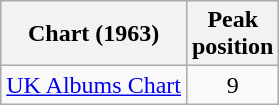<table class="wikitable">
<tr>
<th>Chart (1963)</th>
<th>Peak<br>position</th>
</tr>
<tr>
<td><a href='#'>UK Albums Chart</a></td>
<td align="center">9</td>
</tr>
</table>
